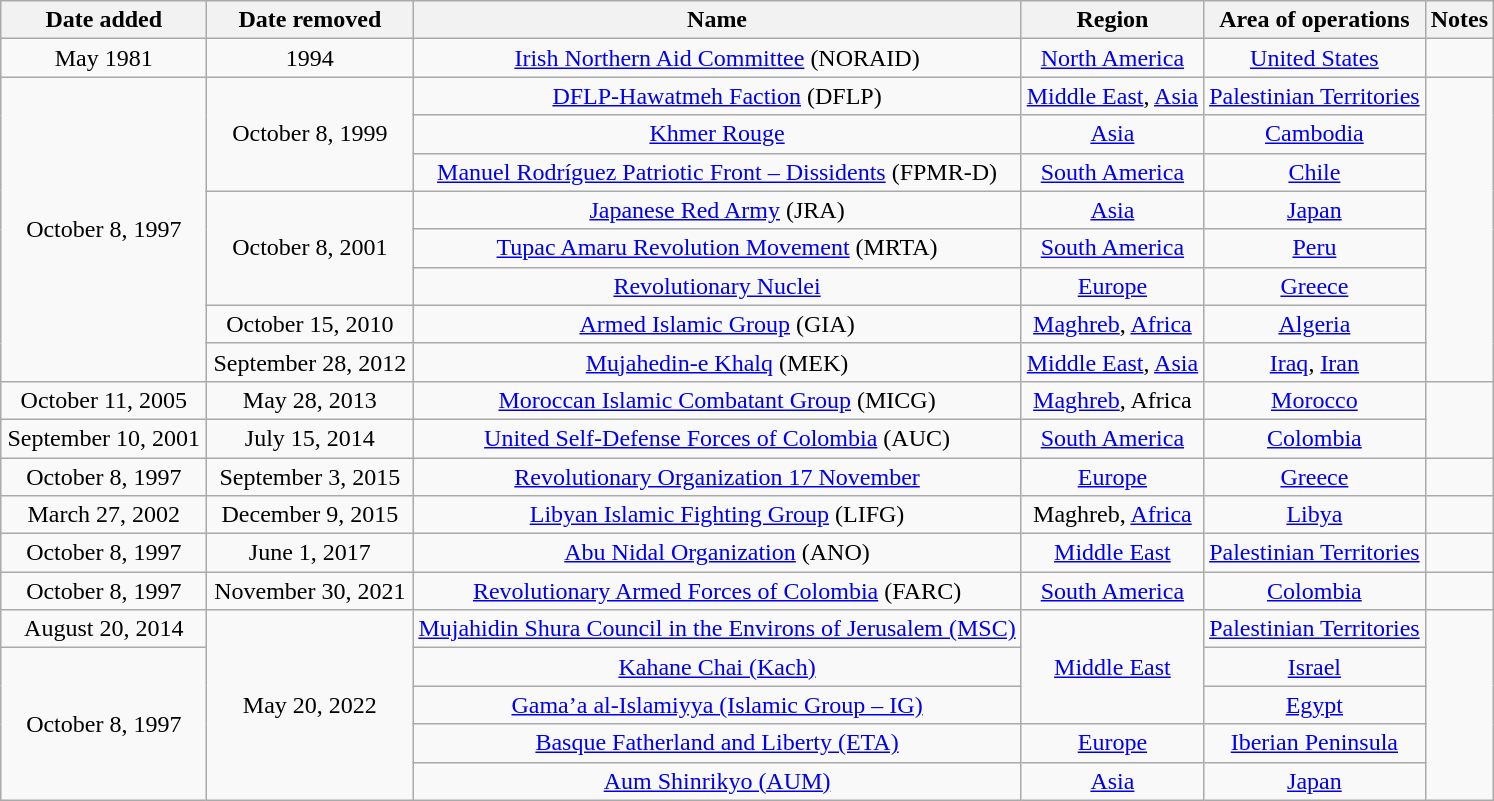<table class="wikitable sortable plainrowheaders" style="text-align: center;">
<tr>
<th scope="col" style="white-space: nowrap;" width="130px">Date added</th>
<th scope="col" style="white-space: nowrap;" width="130px">Date removed</th>
<th scope="col">Name</th>
<th scope="col">Region</th>
<th scope="col">Area of operations</th>
<th scope="col">Notes</th>
</tr>
<tr>
<td>May 1981</td>
<td>1994</td>
<td><a href='#'>Irish Northern Aid Committee</a> (NORAID)</td>
<td><a href='#'>North America</a></td>
<td><a href='#'>United States</a></td>
<td></td>
</tr>
<tr>
<td rowspan="8">October 8, 1997</td>
<td rowspan="3">October 8, 1999</td>
<td><a href='#'>DFLP-Hawatmeh Faction</a> (DFLP)</td>
<td><a href='#'>Middle East</a>, <a href='#'>Asia</a></td>
<td><a href='#'>Palestinian Territories</a></td>
<td rowspan="8"></td>
</tr>
<tr>
<td><a href='#'>Khmer Rouge</a></td>
<td><a href='#'>Asia</a></td>
<td><a href='#'>Cambodia</a></td>
</tr>
<tr>
<td><a href='#'>Manuel Rodríguez Patriotic Front – Dissidents</a> (FPMR-D)</td>
<td><a href='#'>South America</a></td>
<td><a href='#'>Chile</a></td>
</tr>
<tr>
<td rowspan="3">October 8, 2001</td>
<td><a href='#'>Japanese Red Army</a> (JRA)</td>
<td><a href='#'>Asia</a></td>
<td><a href='#'>Japan</a></td>
</tr>
<tr>
<td><a href='#'>Tupac Amaru Revolution Movement</a> (MRTA)</td>
<td><a href='#'>South America</a></td>
<td><a href='#'>Peru</a></td>
</tr>
<tr>
<td><a href='#'>Revolutionary Nuclei</a></td>
<td><a href='#'>Europe</a></td>
<td><a href='#'>Greece</a></td>
</tr>
<tr>
<td>October 15, 2010</td>
<td><a href='#'>Armed Islamic Group</a> (GIA)</td>
<td><a href='#'>Maghreb</a>, <a href='#'>Africa</a></td>
<td><a href='#'>Algeria</a></td>
</tr>
<tr>
<td>September 28, 2012</td>
<td><a href='#'>Mujahedin-e Khalq</a> (MEK)</td>
<td><a href='#'>Middle East</a>, <a href='#'>Asia</a></td>
<td><a href='#'>Iraq</a>, <a href='#'>Iran</a></td>
</tr>
<tr>
<td>October 11, 2005</td>
<td>May 28, 2013</td>
<td><a href='#'>Moroccan Islamic Combatant Group</a> (MICG)</td>
<td><a href='#'>Maghreb</a>, Africa</td>
<td><a href='#'>Morocco</a></td>
<td rowspan="2"></td>
</tr>
<tr>
<td>September 10, 2001</td>
<td>July 15, 2014</td>
<td><a href='#'>United Self-Defense Forces of Colombia</a> (AUC)</td>
<td><a href='#'>South America</a></td>
<td><a href='#'>Colombia</a></td>
</tr>
<tr>
<td>October 8, 1997</td>
<td>September 3, 2015</td>
<td><a href='#'>Revolutionary Organization 17 November</a></td>
<td><a href='#'>Europe</a></td>
<td><a href='#'>Greece</a></td>
<td></td>
</tr>
<tr>
<td>March 27, 2002</td>
<td>December 9, 2015</td>
<td><a href='#'>Libyan Islamic Fighting Group</a> (LIFG)</td>
<td>Maghreb, <a href='#'>Africa</a></td>
<td><a href='#'>Libya</a></td>
<td></td>
</tr>
<tr>
<td>October 8, 1997</td>
<td>June 1, 2017</td>
<td><a href='#'>Abu Nidal Organization</a> (ANO)</td>
<td><a href='#'>Middle East</a></td>
<td><a href='#'>Palestinian Territories</a></td>
<td></td>
</tr>
<tr>
<td>October 8, 1997</td>
<td>November 30, 2021</td>
<td><a href='#'>Revolutionary Armed Forces of Colombia</a> (FARC)</td>
<td><a href='#'>South America</a></td>
<td><a href='#'>Colombia</a></td>
<td></td>
</tr>
<tr>
<td>August 20, 2014</td>
<td rowspan="5">May 20, 2022</td>
<td><a href='#'>Mujahidin Shura Council in the Environs of Jerusalem (MSC)</a></td>
<td rowspan="3"><a href='#'>Middle East</a></td>
<td><a href='#'>Palestinian Territories</a></td>
<td rowspan="5"></td>
</tr>
<tr>
<td rowspan="4">October 8, 1997</td>
<td><a href='#'>Kahane Chai (Kach)</a></td>
<td><a href='#'>Israel</a></td>
</tr>
<tr>
<td><a href='#'>Gama’a al-Islamiyya (Islamic Group – IG)</a></td>
<td><a href='#'>Egypt</a></td>
</tr>
<tr>
<td><a href='#'>Basque Fatherland and Liberty (ETA)</a></td>
<td><a href='#'>Europe</a></td>
<td><a href='#'>Iberian Peninsula</a></td>
</tr>
<tr>
<td><a href='#'>Aum Shinrikyo (AUM)</a></td>
<td><a href='#'>Asia</a></td>
<td><a href='#'>Japan</a></td>
</tr>
</table>
